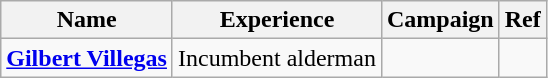<table class="wikitable" style="text-align:center">
<tr>
<th>Name</th>
<th>Experience</th>
<th>Campaign</th>
<th>Ref</th>
</tr>
<tr>
<td><strong><a href='#'>Gilbert Villegas</a></strong></td>
<td>Incumbent alderman</td>
<td></td>
<td></td>
</tr>
</table>
